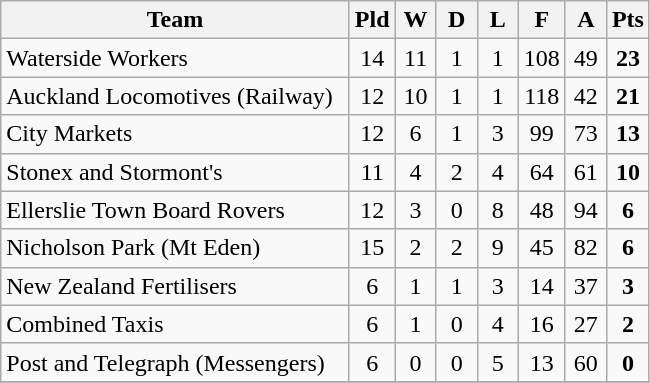<table class="wikitable" style="text-align:center;">
<tr>
<th width=225>Team</th>
<th width=20 abbr="Played">Pld</th>
<th width=20 abbr="Won">W</th>
<th width=20 abbr="Drawn">D</th>
<th width=20 abbr="Lost">L</th>
<th width=20 abbr="For">F</th>
<th width=20 abbr="Against">A</th>
<th width=20 abbr="Points">Pts</th>
</tr>
<tr>
<td style="text-align:left;">Waterside Workers</td>
<td>14</td>
<td>11</td>
<td>1</td>
<td>1</td>
<td>108</td>
<td>49</td>
<td><strong>23</strong></td>
</tr>
<tr>
<td style="text-align:left;">Auckland Locomotives (Railway)</td>
<td>12</td>
<td>10</td>
<td>1</td>
<td>1</td>
<td>118</td>
<td>42</td>
<td><strong>21</strong></td>
</tr>
<tr>
<td style="text-align:left;">City Markets</td>
<td>12</td>
<td>6</td>
<td>1</td>
<td>3</td>
<td>99</td>
<td>73</td>
<td><strong>13</strong></td>
</tr>
<tr>
<td style="text-align:left;">Stonex and Stormont's</td>
<td>11</td>
<td>4</td>
<td>2</td>
<td>4</td>
<td>64</td>
<td>61</td>
<td><strong>10</strong></td>
</tr>
<tr>
<td style="text-align:left;">Ellerslie Town Board Rovers</td>
<td>12</td>
<td>3</td>
<td>0</td>
<td>8</td>
<td>48</td>
<td>94</td>
<td><strong>6</strong></td>
</tr>
<tr>
<td style="text-align:left;">Nicholson Park (Mt Eden)</td>
<td>15</td>
<td>2</td>
<td>2</td>
<td>9</td>
<td>45</td>
<td>82</td>
<td><strong>6</strong></td>
</tr>
<tr>
<td style="text-align:left;">New Zealand Fertilisers</td>
<td>6</td>
<td>1</td>
<td>1</td>
<td>3</td>
<td>14</td>
<td>37</td>
<td><strong>3</strong></td>
</tr>
<tr>
<td style="text-align:left;">Combined Taxis</td>
<td>6</td>
<td>1</td>
<td>0</td>
<td>4</td>
<td>16</td>
<td>27</td>
<td><strong>2</strong></td>
</tr>
<tr>
<td style="text-align:left;">Post and Telegraph (Messengers)</td>
<td>6</td>
<td>0</td>
<td>0</td>
<td>5</td>
<td>13</td>
<td>60</td>
<td><strong>0</strong></td>
</tr>
<tr>
</tr>
</table>
